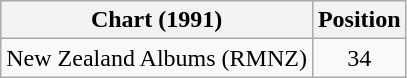<table class="wikitable plainrowheaders" style="text-align:center">
<tr>
<th scope="col">Chart (1991)</th>
<th scope="col">Position</th>
</tr>
<tr>
<td align="left">New Zealand Albums (RMNZ)</td>
<td>34</td>
</tr>
</table>
